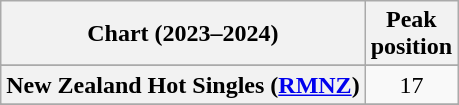<table class="wikitable sortable plainrowheaders" style="text-align:center">
<tr>
<th scope="col">Chart (2023–2024)</th>
<th scope="col">Peak<br>position</th>
</tr>
<tr>
</tr>
<tr>
</tr>
<tr>
<th scope="row">New Zealand Hot Singles (<a href='#'>RMNZ</a>)</th>
<td>17</td>
</tr>
<tr>
</tr>
<tr>
</tr>
<tr>
</tr>
</table>
